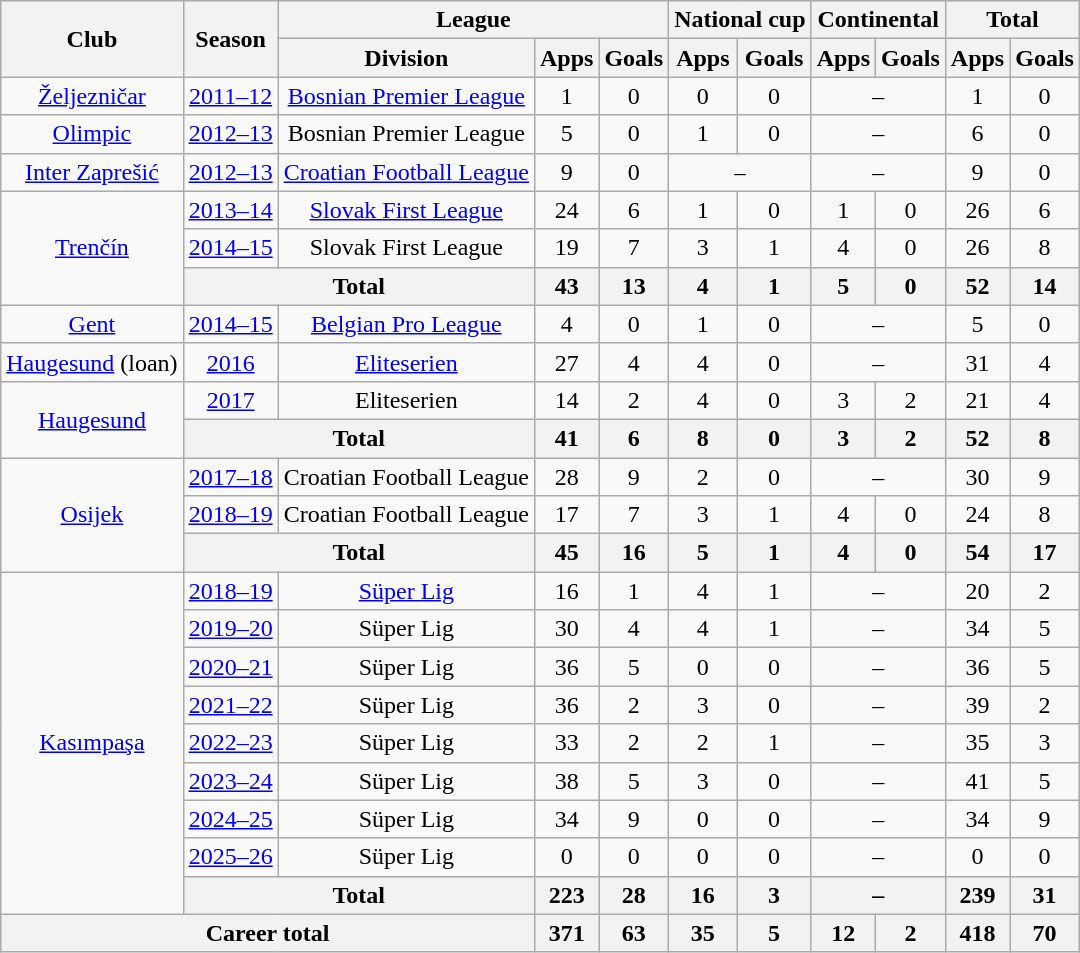<table class="wikitable" style="text-align:center">
<tr>
<th rowspan=2>Club</th>
<th rowspan=2>Season</th>
<th colspan=3>League</th>
<th colspan=2>National cup</th>
<th colspan=2>Continental</th>
<th colspan=2>Total</th>
</tr>
<tr>
<th>Division</th>
<th>Apps</th>
<th>Goals</th>
<th>Apps</th>
<th>Goals</th>
<th>Apps</th>
<th>Goals</th>
<th>Apps</th>
<th>Goals</th>
</tr>
<tr>
<td><a href='#'>Željezničar</a></td>
<td><a href='#'>2011–12</a></td>
<td><a href='#'>Bosnian Premier League</a></td>
<td>1</td>
<td>0</td>
<td>0</td>
<td>0</td>
<td colspan=2>–</td>
<td>1</td>
<td>0</td>
</tr>
<tr>
<td><a href='#'>Olimpic</a></td>
<td><a href='#'>2012–13</a></td>
<td>Bosnian Premier League</td>
<td>5</td>
<td>0</td>
<td>1</td>
<td>0</td>
<td colspan=2>–</td>
<td>6</td>
<td>0</td>
</tr>
<tr>
<td><a href='#'>Inter Zaprešić</a></td>
<td><a href='#'>2012–13</a></td>
<td><a href='#'>Croatian Football League</a></td>
<td>9</td>
<td>0</td>
<td colspan=2>–</td>
<td colspan=2>–</td>
<td>9</td>
<td>0</td>
</tr>
<tr>
<td rowspan=3><a href='#'>Trenčín</a></td>
<td><a href='#'>2013–14</a></td>
<td><a href='#'>Slovak First League</a></td>
<td>24</td>
<td>6</td>
<td>1</td>
<td>0</td>
<td>1</td>
<td>0</td>
<td>26</td>
<td>6</td>
</tr>
<tr>
<td><a href='#'>2014–15</a></td>
<td>Slovak First League</td>
<td>19</td>
<td>7</td>
<td>3</td>
<td>1</td>
<td>4</td>
<td>0</td>
<td>26</td>
<td>8</td>
</tr>
<tr>
<th colspan=2>Total</th>
<th>43</th>
<th>13</th>
<th>4</th>
<th>1</th>
<th>5</th>
<th>0</th>
<th>52</th>
<th>14</th>
</tr>
<tr>
<td><a href='#'>Gent</a></td>
<td><a href='#'>2014–15</a></td>
<td><a href='#'>Belgian Pro League</a></td>
<td>4</td>
<td>0</td>
<td>1</td>
<td>0</td>
<td colspan=2>–</td>
<td>5</td>
<td>0</td>
</tr>
<tr>
<td><a href='#'>Haugesund</a> (loan)</td>
<td><a href='#'>2016</a></td>
<td><a href='#'>Eliteserien</a></td>
<td>27</td>
<td>4</td>
<td>4</td>
<td>0</td>
<td colspan=2>–</td>
<td>31</td>
<td>4</td>
</tr>
<tr>
<td rowspan=2><a href='#'>Haugesund</a></td>
<td><a href='#'>2017</a></td>
<td>Eliteserien</td>
<td>14</td>
<td>2</td>
<td>4</td>
<td>0</td>
<td>3</td>
<td>2</td>
<td>21</td>
<td>4</td>
</tr>
<tr>
<th colspan=2>Total</th>
<th>41</th>
<th>6</th>
<th>8</th>
<th>0</th>
<th>3</th>
<th>2</th>
<th>52</th>
<th>8</th>
</tr>
<tr>
<td rowspan=3><a href='#'>Osijek</a></td>
<td><a href='#'>2017–18</a></td>
<td>Croatian Football League</td>
<td>28</td>
<td>9</td>
<td>2</td>
<td>0</td>
<td colspan=2>–</td>
<td>30</td>
<td>9</td>
</tr>
<tr>
<td><a href='#'>2018–19</a></td>
<td>Croatian Football League</td>
<td>17</td>
<td>7</td>
<td>3</td>
<td>1</td>
<td>4</td>
<td>0</td>
<td>24</td>
<td>8</td>
</tr>
<tr>
<th colspan=2>Total</th>
<th>45</th>
<th>16</th>
<th>5</th>
<th>1</th>
<th>4</th>
<th>0</th>
<th>54</th>
<th>17</th>
</tr>
<tr>
<td rowspan=9><a href='#'>Kasımpaşa</a></td>
<td><a href='#'>2018–19</a></td>
<td><a href='#'>Süper Lig</a></td>
<td>16</td>
<td>1</td>
<td>4</td>
<td>1</td>
<td colspan=2>–</td>
<td>20</td>
<td>2</td>
</tr>
<tr>
<td><a href='#'>2019–20</a></td>
<td>Süper Lig</td>
<td>30</td>
<td>4</td>
<td>4</td>
<td>1</td>
<td colspan=2>–</td>
<td>34</td>
<td>5</td>
</tr>
<tr>
<td><a href='#'>2020–21</a></td>
<td>Süper Lig</td>
<td>36</td>
<td>5</td>
<td>0</td>
<td>0</td>
<td colspan=2>–</td>
<td>36</td>
<td>5</td>
</tr>
<tr>
<td><a href='#'>2021–22</a></td>
<td>Süper Lig</td>
<td>36</td>
<td>2</td>
<td>3</td>
<td>0</td>
<td colspan=2>–</td>
<td>39</td>
<td>2</td>
</tr>
<tr>
<td><a href='#'>2022–23</a></td>
<td>Süper Lig</td>
<td>33</td>
<td>2</td>
<td>2</td>
<td>1</td>
<td colspan=2>–</td>
<td>35</td>
<td>3</td>
</tr>
<tr>
<td><a href='#'>2023–24</a></td>
<td>Süper Lig</td>
<td>38</td>
<td>5</td>
<td>3</td>
<td>0</td>
<td colspan=2>–</td>
<td>41</td>
<td>5</td>
</tr>
<tr>
<td><a href='#'>2024–25</a></td>
<td>Süper Lig</td>
<td>34</td>
<td>9</td>
<td>0</td>
<td>0</td>
<td colspan=2>–</td>
<td>34</td>
<td>9</td>
</tr>
<tr>
<td><a href='#'>2025–26</a></td>
<td>Süper Lig</td>
<td>0</td>
<td>0</td>
<td>0</td>
<td>0</td>
<td colspan=2>–</td>
<td>0</td>
<td>0</td>
</tr>
<tr>
<th colspan=2>Total</th>
<th>223</th>
<th>28</th>
<th>16</th>
<th>3</th>
<th colspan=2>–</th>
<th>239</th>
<th>31</th>
</tr>
<tr>
<th colspan=3>Career total</th>
<th>371</th>
<th>63</th>
<th>35</th>
<th>5</th>
<th>12</th>
<th>2</th>
<th>418</th>
<th>70</th>
</tr>
</table>
